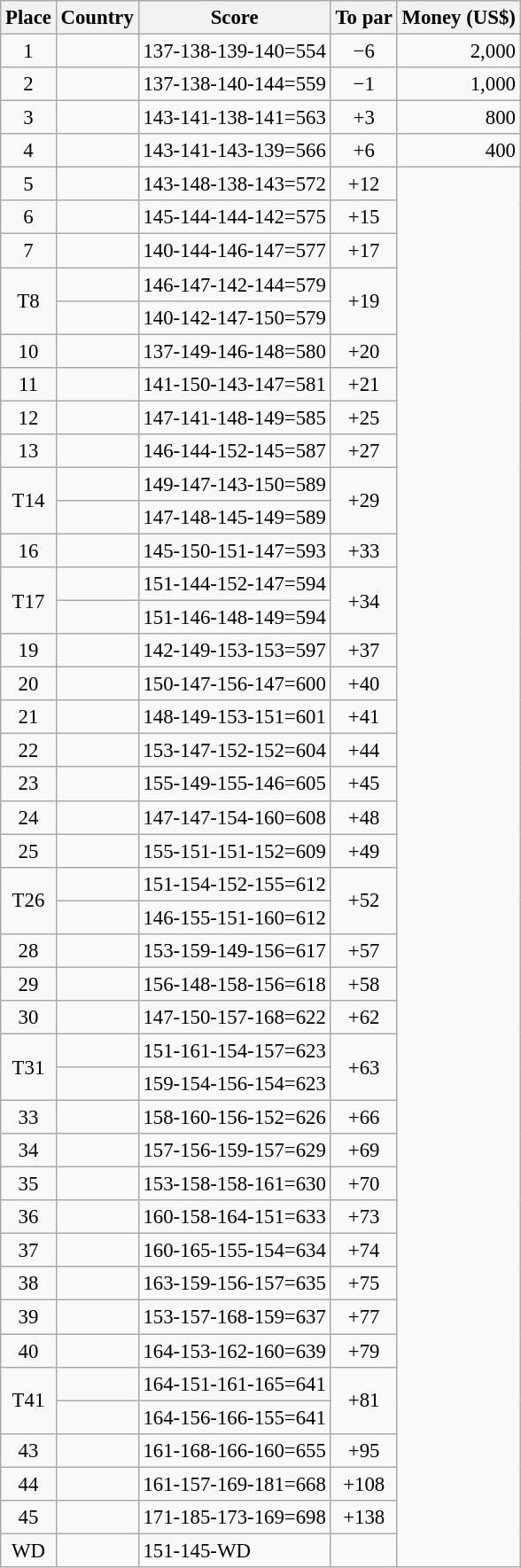<table class="wikitable" style="font-size:95%;">
<tr>
<th>Place</th>
<th>Country</th>
<th>Score</th>
<th>To par</th>
<th>Money (US$)</th>
</tr>
<tr>
<td align=center>1</td>
<td></td>
<td>137-138-139-140=554</td>
<td align=center>−6</td>
<td align=right>2,000</td>
</tr>
<tr>
<td align=center>2</td>
<td></td>
<td>137-138-140-144=559</td>
<td align=center>−1</td>
<td align=right>1,000</td>
</tr>
<tr>
<td align=center>3</td>
<td></td>
<td>143-141-138-141=563</td>
<td align=center>+3</td>
<td align=right>800</td>
</tr>
<tr>
<td align=center>4</td>
<td></td>
<td>143-141-143-139=566</td>
<td align=center>+6</td>
<td align=right>400</td>
</tr>
<tr>
<td align=center>5</td>
<td></td>
<td>143-148-138-143=572</td>
<td align=center>+12</td>
<td rowspan=42></td>
</tr>
<tr>
<td align=center>6</td>
<td></td>
<td>145-144-144-142=575</td>
<td align=center>+15</td>
</tr>
<tr>
<td align=center>7</td>
<td></td>
<td>140-144-146-147=577</td>
<td align=center>+17</td>
</tr>
<tr>
<td rowspan=2 align=center>T8</td>
<td></td>
<td>146-147-142-144=579</td>
<td rowspan=2 align=center>+19</td>
</tr>
<tr>
<td></td>
<td>140-142-147-150=579</td>
</tr>
<tr>
<td align=center>10</td>
<td></td>
<td>137-149-146-148=580</td>
<td align=center>+20</td>
</tr>
<tr>
<td align=center>11</td>
<td></td>
<td>141-150-143-147=581</td>
<td align=center>+21</td>
</tr>
<tr>
<td align=center>12</td>
<td></td>
<td>147-141-148-149=585</td>
<td align=center>+25</td>
</tr>
<tr>
<td align=center>13</td>
<td></td>
<td>146-144-152-145=587</td>
<td align=center>+27</td>
</tr>
<tr>
<td rowspan=2 align=center>T14</td>
<td></td>
<td>149-147-143-150=589</td>
<td rowspan=2 align=center>+29</td>
</tr>
<tr>
<td></td>
<td>147-148-145-149=589</td>
</tr>
<tr>
<td align=center>16</td>
<td></td>
<td>145-150-151-147=593</td>
<td align=center>+33</td>
</tr>
<tr>
<td rowspan=2 align=center>T17</td>
<td></td>
<td>151-144-152-147=594</td>
<td rowspan=2 align=center>+34</td>
</tr>
<tr>
<td></td>
<td>151-146-148-149=594</td>
</tr>
<tr>
<td align=center>19</td>
<td></td>
<td>142-149-153-153=597</td>
<td align=center>+37</td>
</tr>
<tr>
<td align=center>20</td>
<td></td>
<td>150-147-156-147=600</td>
<td align=center>+40</td>
</tr>
<tr>
<td align=center>21</td>
<td></td>
<td>148-149-153-151=601</td>
<td align=center>+41</td>
</tr>
<tr>
<td align=center>22</td>
<td></td>
<td>153-147-152-152=604</td>
<td align=center>+44</td>
</tr>
<tr>
<td align=center>23</td>
<td></td>
<td>155-149-155-146=605</td>
<td align=center>+45</td>
</tr>
<tr>
<td align=center>24</td>
<td></td>
<td>147-147-154-160=608</td>
<td align=center>+48</td>
</tr>
<tr>
<td align=center>25</td>
<td></td>
<td>155-151-151-152=609</td>
<td align=center>+49</td>
</tr>
<tr>
<td rowspan=2 align=center>T26</td>
<td></td>
<td>151-154-152-155=612</td>
<td rowspan=2 align=center>+52</td>
</tr>
<tr>
<td></td>
<td>146-155-151-160=612</td>
</tr>
<tr>
<td align=center>28</td>
<td></td>
<td>153-159-149-156=617</td>
<td align=center>+57</td>
</tr>
<tr>
<td align=center>29</td>
<td></td>
<td>156-148-158-156=618</td>
<td align=center>+58</td>
</tr>
<tr>
<td align=center>30</td>
<td></td>
<td>147-150-157-168=622</td>
<td align=center>+62</td>
</tr>
<tr>
<td rowspan=2 align=center>T31</td>
<td></td>
<td>151-161-154-157=623</td>
<td rowspan=2 align=center>+63</td>
</tr>
<tr>
<td></td>
<td>159-154-156-154=623</td>
</tr>
<tr>
<td align=center>33</td>
<td></td>
<td>158-160-156-152=626</td>
<td align=center>+66</td>
</tr>
<tr>
<td align=center>34</td>
<td></td>
<td>157-156-159-157=629</td>
<td align=center>+69</td>
</tr>
<tr>
<td align=center>35</td>
<td></td>
<td>153-158-158-161=630</td>
<td align=center>+70</td>
</tr>
<tr>
<td align=center>36</td>
<td></td>
<td>160-158-164-151=633</td>
<td align=center>+73</td>
</tr>
<tr>
<td align=center>37</td>
<td></td>
<td>160-165-155-154=634</td>
<td align=center>+74</td>
</tr>
<tr>
<td align=center>38</td>
<td></td>
<td>163-159-156-157=635</td>
<td align=center>+75</td>
</tr>
<tr>
<td align=center>39</td>
<td></td>
<td>153-157-168-159=637</td>
<td align=center>+77</td>
</tr>
<tr>
<td align=center>40</td>
<td></td>
<td>164-153-162-160=639</td>
<td align=center>+79</td>
</tr>
<tr>
<td rowspan=2 align=center>T41</td>
<td></td>
<td>164-151-161-165=641</td>
<td rowspan=2 align=center>+81</td>
</tr>
<tr>
<td></td>
<td>164-156-166-155=641</td>
</tr>
<tr>
<td align=center>43</td>
<td></td>
<td>161-168-166-160=655</td>
<td align=center>+95</td>
</tr>
<tr>
<td align=center>44</td>
<td></td>
<td>161-157-169-181=668</td>
<td align=center>+108</td>
</tr>
<tr>
<td align=center>45</td>
<td></td>
<td>171-185-173-169=698</td>
<td align=center>+138</td>
</tr>
<tr>
<td align=center>WD</td>
<td></td>
<td>151-145-WD</td>
<td></td>
</tr>
</table>
